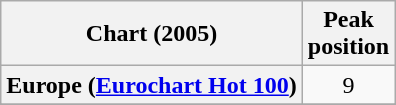<table class="wikitable sortable plainrowheaders" style="text-align:center">
<tr>
<th scope="col">Chart (2005)</th>
<th scope="col">Peak<br>position</th>
</tr>
<tr>
<th scope="row">Europe (<a href='#'>Eurochart Hot 100</a>)</th>
<td>9</td>
</tr>
<tr>
</tr>
<tr>
</tr>
<tr>
</tr>
<tr>
</tr>
</table>
